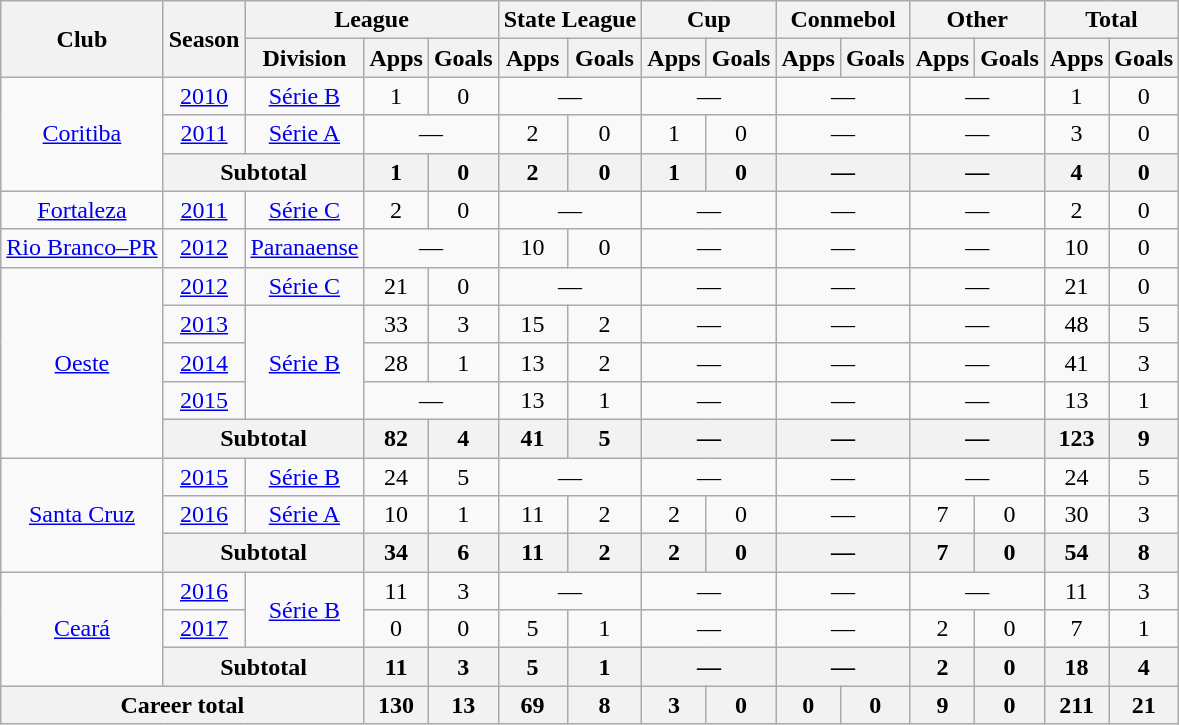<table class="wikitable" style="text-align: center;">
<tr>
<th rowspan="2">Club</th>
<th rowspan="2">Season</th>
<th colspan="3">League</th>
<th colspan="2">State League</th>
<th colspan="2">Cup</th>
<th colspan="2">Conmebol</th>
<th colspan="2">Other</th>
<th colspan="2">Total</th>
</tr>
<tr>
<th>Division</th>
<th>Apps</th>
<th>Goals</th>
<th>Apps</th>
<th>Goals</th>
<th>Apps</th>
<th>Goals</th>
<th>Apps</th>
<th>Goals</th>
<th>Apps</th>
<th>Goals</th>
<th>Apps</th>
<th>Goals</th>
</tr>
<tr>
<td rowspan=3 valign="center"><a href='#'>Coritiba</a></td>
<td><a href='#'>2010</a></td>
<td><a href='#'>Série B</a></td>
<td>1</td>
<td>0</td>
<td colspan="2">—</td>
<td colspan="2">—</td>
<td colspan="2">—</td>
<td colspan="2">—</td>
<td>1</td>
<td>0</td>
</tr>
<tr>
<td><a href='#'>2011</a></td>
<td><a href='#'>Série A</a></td>
<td colspan="2">—</td>
<td>2</td>
<td>0</td>
<td>1</td>
<td>0</td>
<td colspan="2">—</td>
<td colspan="2">—</td>
<td>3</td>
<td>0</td>
</tr>
<tr>
<th colspan="2"><strong>Subtotal</strong></th>
<th>1</th>
<th>0</th>
<th>2</th>
<th>0</th>
<th>1</th>
<th>0</th>
<th colspan="2">—</th>
<th colspan="2">—</th>
<th>4</th>
<th>0</th>
</tr>
<tr>
<td valign="center"><a href='#'>Fortaleza</a></td>
<td><a href='#'>2011</a></td>
<td><a href='#'>Série C</a></td>
<td>2</td>
<td>0</td>
<td colspan="2">—</td>
<td colspan="2">—</td>
<td colspan="2">—</td>
<td colspan="2">—</td>
<td>2</td>
<td>0</td>
</tr>
<tr>
<td valign="center"><a href='#'>Rio Branco–PR</a></td>
<td><a href='#'>2012</a></td>
<td><a href='#'>Paranaense</a></td>
<td colspan="2">—</td>
<td>10</td>
<td>0</td>
<td colspan="2">—</td>
<td colspan="2">—</td>
<td colspan="2">—</td>
<td>10</td>
<td>0</td>
</tr>
<tr>
<td rowspan=5 valign="center"><a href='#'>Oeste</a></td>
<td><a href='#'>2012</a></td>
<td><a href='#'>Série C</a></td>
<td>21</td>
<td>0</td>
<td colspan="2">—</td>
<td colspan="2">—</td>
<td colspan="2">—</td>
<td colspan="2">—</td>
<td>21</td>
<td>0</td>
</tr>
<tr>
<td><a href='#'>2013</a></td>
<td rowspan=3><a href='#'>Série B</a></td>
<td>33</td>
<td>3</td>
<td>15</td>
<td>2</td>
<td colspan="2">—</td>
<td colspan="2">—</td>
<td colspan="2">—</td>
<td>48</td>
<td>5</td>
</tr>
<tr>
<td><a href='#'>2014</a></td>
<td>28</td>
<td>1</td>
<td>13</td>
<td>2</td>
<td colspan="2">—</td>
<td colspan="2">—</td>
<td colspan="2">—</td>
<td>41</td>
<td>3</td>
</tr>
<tr>
<td><a href='#'>2015</a></td>
<td colspan="2">—</td>
<td>13</td>
<td>1</td>
<td colspan="2">—</td>
<td colspan="2">—</td>
<td colspan="2">—</td>
<td>13</td>
<td>1</td>
</tr>
<tr>
<th colspan="2"><strong>Subtotal</strong></th>
<th>82</th>
<th>4</th>
<th>41</th>
<th>5</th>
<th colspan="2">—</th>
<th colspan="2">—</th>
<th colspan="2">—</th>
<th>123</th>
<th>9</th>
</tr>
<tr>
<td rowspan=3 valign="center"><a href='#'>Santa Cruz</a></td>
<td><a href='#'>2015</a></td>
<td><a href='#'>Série B</a></td>
<td>24</td>
<td>5</td>
<td colspan="2">—</td>
<td colspan="2">—</td>
<td colspan="2">—</td>
<td colspan="2">—</td>
<td>24</td>
<td>5</td>
</tr>
<tr>
<td><a href='#'>2016</a></td>
<td><a href='#'>Série A</a></td>
<td>10</td>
<td>1</td>
<td>11</td>
<td>2</td>
<td>2</td>
<td>0</td>
<td colspan="2">—</td>
<td>7</td>
<td>0</td>
<td>30</td>
<td>3</td>
</tr>
<tr>
<th colspan="2"><strong>Subtotal</strong></th>
<th>34</th>
<th>6</th>
<th>11</th>
<th>2</th>
<th>2</th>
<th>0</th>
<th colspan="2">—</th>
<th>7</th>
<th>0</th>
<th>54</th>
<th>8</th>
</tr>
<tr>
<td rowspan=3 valign="center"><a href='#'>Ceará</a></td>
<td><a href='#'>2016</a></td>
<td rowspan=2><a href='#'>Série B</a></td>
<td>11</td>
<td>3</td>
<td colspan="2">—</td>
<td colspan="2">—</td>
<td colspan="2">—</td>
<td colspan="2">—</td>
<td>11</td>
<td>3</td>
</tr>
<tr>
<td><a href='#'>2017</a></td>
<td>0</td>
<td>0</td>
<td>5</td>
<td>1</td>
<td colspan="2">—</td>
<td colspan="2">—</td>
<td>2</td>
<td>0</td>
<td>7</td>
<td>1</td>
</tr>
<tr>
<th colspan="2"><strong>Subtotal</strong></th>
<th>11</th>
<th>3</th>
<th>5</th>
<th>1</th>
<th colspan="2">—</th>
<th colspan="2">—</th>
<th>2</th>
<th>0</th>
<th>18</th>
<th>4</th>
</tr>
<tr>
<th colspan="3"><strong>Career total</strong></th>
<th>130</th>
<th>13</th>
<th>69</th>
<th>8</th>
<th>3</th>
<th>0</th>
<th>0</th>
<th>0</th>
<th>9</th>
<th>0</th>
<th>211</th>
<th>21</th>
</tr>
</table>
